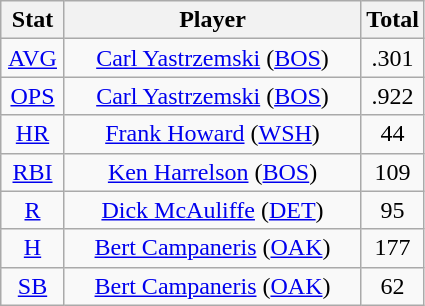<table class="wikitable" style="text-align:center;">
<tr>
<th style="width:15%;">Stat</th>
<th>Player</th>
<th style="width:15%;">Total</th>
</tr>
<tr>
<td><a href='#'>AVG</a></td>
<td><a href='#'>Carl Yastrzemski</a> (<a href='#'>BOS</a>)</td>
<td>.301</td>
</tr>
<tr>
<td><a href='#'>OPS</a></td>
<td><a href='#'>Carl Yastrzemski</a> (<a href='#'>BOS</a>)</td>
<td>.922</td>
</tr>
<tr>
<td><a href='#'>HR</a></td>
<td><a href='#'>Frank Howard</a> (<a href='#'>WSH</a>)</td>
<td>44</td>
</tr>
<tr>
<td><a href='#'>RBI</a></td>
<td><a href='#'>Ken Harrelson</a> (<a href='#'>BOS</a>)</td>
<td>109</td>
</tr>
<tr>
<td><a href='#'>R</a></td>
<td><a href='#'>Dick McAuliffe</a> (<a href='#'>DET</a>)</td>
<td>95</td>
</tr>
<tr>
<td><a href='#'>H</a></td>
<td><a href='#'>Bert Campaneris</a> (<a href='#'>OAK</a>)</td>
<td>177</td>
</tr>
<tr>
<td><a href='#'>SB</a></td>
<td><a href='#'>Bert Campaneris</a> (<a href='#'>OAK</a>)</td>
<td>62</td>
</tr>
</table>
